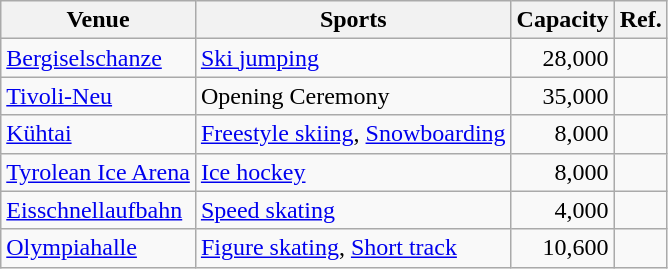<table class="wikitable">
<tr>
<th>Venue</th>
<th>Sports</th>
<th>Capacity</th>
<th>Ref.</th>
</tr>
<tr>
<td><a href='#'>Bergiselschanze</a></td>
<td><a href='#'>Ski jumping</a></td>
<td align=right>28,000</td>
<td></td>
</tr>
<tr>
<td><a href='#'>Tivoli-Neu</a></td>
<td>Opening Ceremony</td>
<td align=right>35,000</td>
<td></td>
</tr>
<tr>
<td><a href='#'>Kühtai</a></td>
<td><a href='#'>Freestyle skiing</a>, <a href='#'>Snowboarding</a></td>
<td align=right>8,000</td>
<td></td>
</tr>
<tr>
<td><a href='#'>Tyrolean Ice Arena</a></td>
<td><a href='#'>Ice hockey</a></td>
<td align=right>8,000</td>
<td></td>
</tr>
<tr>
<td><a href='#'>Eisschnellaufbahn</a></td>
<td><a href='#'>Speed skating</a></td>
<td align=right>4,000</td>
<td></td>
</tr>
<tr>
<td><a href='#'>Olympiahalle</a></td>
<td><a href='#'>Figure skating</a>, <a href='#'>Short track</a></td>
<td align=right>10,600</td>
<td></td>
</tr>
</table>
